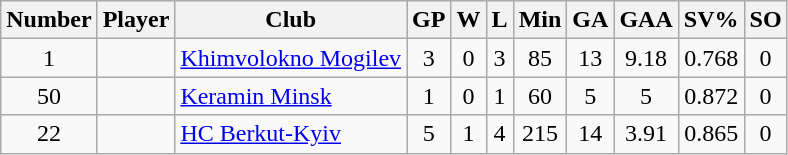<table class="wikitable sortable" style="text-align:center; padding:4px; border-spacing=0;">
<tr>
<th>Number</th>
<th>Player</th>
<th>Club</th>
<th>GP</th>
<th>W</th>
<th>L</th>
<th>Min</th>
<th>GA</th>
<th>GAA</th>
<th>SV%</th>
<th>SO</th>
</tr>
<tr>
<td>1</td>
<td align=left></td>
<td align=left><a href='#'>Khimvolokno Mogilev</a></td>
<td>3</td>
<td>0</td>
<td>3</td>
<td>85</td>
<td>13</td>
<td>9.18</td>
<td>0.768</td>
<td>0</td>
</tr>
<tr>
<td>50</td>
<td align=left></td>
<td align=left><a href='#'>Keramin Minsk</a></td>
<td>1</td>
<td>0</td>
<td>1</td>
<td>60</td>
<td>5</td>
<td>5</td>
<td>0.872</td>
<td>0</td>
</tr>
<tr>
<td>22</td>
<td align=left></td>
<td align=left><a href='#'>HC Berkut-Kyiv</a></td>
<td>5</td>
<td>1</td>
<td>4</td>
<td>215</td>
<td>14</td>
<td>3.91</td>
<td>0.865</td>
<td>0</td>
</tr>
</table>
